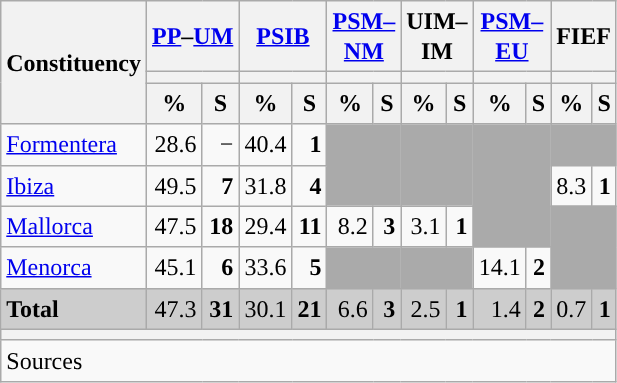<table class="wikitable sortable" style="text-align:right; line-height:20px;">
<tr>
<th rowspan="3">Constituency</th>
<th colspan="2" width="30px" class="unsortable"><a href='#'>PP</a>–<a href='#'>UM</a></th>
<th colspan="2" width="30px" class="unsortable"><a href='#'>PSIB</a></th>
<th colspan="2" width="30px" class="unsortable"><a href='#'>PSM–NM</a></th>
<th colspan="2" width="30px" class="unsortable">UIM–IM</th>
<th colspan="2" width="30px" class="unsortable"><a href='#'>PSM–EU</a></th>
<th colspan="2" width="30px" class="unsortable">FIEF</th>
</tr>
<tr>
<th colspan="2" style="background:"></th>
<th colspan="2" style="background:"></th>
<th colspan="2" style="background:"></th>
<th colspan="2" style="background:"></th>
<th colspan="2" style="background:"></th>
<th colspan="2" style="background:"></th>
</tr>
<tr>
<th data-sort-type="number">%</th>
<th data-sort-type="number">S</th>
<th data-sort-type="number">%</th>
<th data-sort-type="number">S</th>
<th data-sort-type="number">%</th>
<th data-sort-type="number">S</th>
<th data-sort-type="number">%</th>
<th data-sort-type="number">S</th>
<th data-sort-type="number">%</th>
<th data-sort-type="number">S</th>
<th data-sort-type="number">%</th>
<th data-sort-type="number">S</th>
</tr>
<tr>
<td align="left"><a href='#'>Formentera</a></td>
<td>28.6</td>
<td>−</td>
<td style="background:">40.4</td>
<td><strong>1</strong></td>
<td colspan="2" rowspan="2" bgcolor="#AAAAAA"></td>
<td colspan="2" rowspan="2" bgcolor="#AAAAAA"></td>
<td colspan="2" rowspan="3" bgcolor="#AAAAAA"></td>
<td colspan="2" bgcolor="#AAAAAA"></td>
</tr>
<tr>
<td align="left"><a href='#'>Ibiza</a></td>
<td style="background:">49.5</td>
<td><strong>7</strong></td>
<td>31.8</td>
<td><strong>4</strong></td>
<td>8.3</td>
<td><strong>1</strong></td>
</tr>
<tr>
<td align="left"><a href='#'>Mallorca</a></td>
<td style="background:">47.5</td>
<td><strong>18</strong></td>
<td>29.4</td>
<td><strong>11</strong></td>
<td>8.2</td>
<td><strong>3</strong></td>
<td>3.1</td>
<td><strong>1</strong></td>
<td colspan="2" rowspan="2" bgcolor="#AAAAAA"></td>
</tr>
<tr>
<td align="left"><a href='#'>Menorca</a></td>
<td style="background:">45.1</td>
<td><strong>6</strong></td>
<td>33.6</td>
<td><strong>5</strong></td>
<td colspan="2" bgcolor="#AAAAAA"></td>
<td colspan="2" bgcolor="#AAAAAA"></td>
<td>14.1</td>
<td><strong>2</strong></td>
</tr>
<tr style="background:#CDCDCD;">
<td align="left"><strong>Total</strong></td>
<td style="background:">47.3</td>
<td><strong>31</strong></td>
<td>30.1</td>
<td><strong>21</strong></td>
<td>6.6</td>
<td><strong>3</strong></td>
<td>2.5</td>
<td><strong>1</strong></td>
<td>1.4</td>
<td><strong>2</strong></td>
<td>0.7</td>
<td><strong>1</strong></td>
</tr>
<tr>
<th colspan="13"></th>
</tr>
<tr>
<th style="text-align:left; font-weight:normal; background:#F9F9F9" colspan="13">Sources</th>
</tr>
</table>
